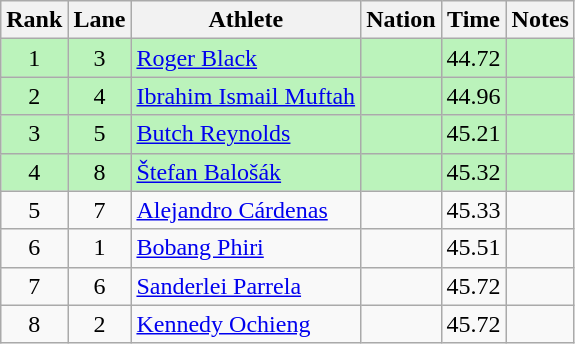<table class="wikitable sortable" style="text-align:center">
<tr>
<th>Rank</th>
<th>Lane</th>
<th>Athlete</th>
<th>Nation</th>
<th>Time</th>
<th>Notes</th>
</tr>
<tr style="background:#bbf3bb;">
<td>1</td>
<td>3</td>
<td align=left><a href='#'>Roger Black</a></td>
<td align=left></td>
<td>44.72</td>
<td></td>
</tr>
<tr style="background:#bbf3bb;">
<td>2</td>
<td>4</td>
<td align=left><a href='#'>Ibrahim Ismail Muftah</a></td>
<td align=left></td>
<td>44.96</td>
<td></td>
</tr>
<tr style="background:#bbf3bb;">
<td>3</td>
<td>5</td>
<td align=left><a href='#'>Butch Reynolds</a></td>
<td align=left></td>
<td>45.21</td>
<td></td>
</tr>
<tr style="background:#bbf3bb;">
<td>4</td>
<td>8</td>
<td align=left><a href='#'>Štefan Balošák</a></td>
<td align=left></td>
<td>45.32</td>
<td></td>
</tr>
<tr>
<td>5</td>
<td>7</td>
<td align=left><a href='#'>Alejandro Cárdenas</a></td>
<td align=left></td>
<td>45.33</td>
<td></td>
</tr>
<tr>
<td>6</td>
<td>1</td>
<td align=left><a href='#'>Bobang Phiri</a></td>
<td align=left></td>
<td>45.51</td>
<td></td>
</tr>
<tr>
<td>7</td>
<td>6</td>
<td align=left><a href='#'>Sanderlei Parrela</a></td>
<td align=left></td>
<td>45.72</td>
<td></td>
</tr>
<tr>
<td>8</td>
<td>2</td>
<td align=left><a href='#'>Kennedy Ochieng</a></td>
<td align=left></td>
<td>45.72</td>
<td></td>
</tr>
</table>
